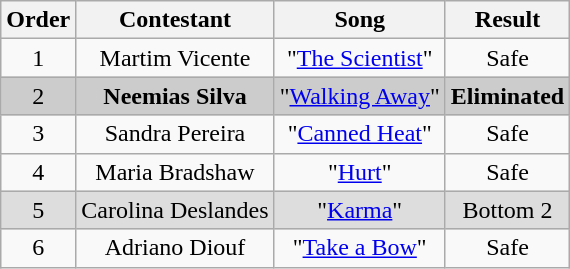<table class="wikitable plainrowheaders" style="text-align:center;">
<tr>
<th>Order</th>
<th>Contestant</th>
<th>Song</th>
<th>Result</th>
</tr>
<tr>
<td>1</td>
<td>Martim Vicente</td>
<td>"<a href='#'>The Scientist</a>"</td>
<td>Safe</td>
</tr>
<tr style="background:#ccc;">
<td>2</td>
<td><strong>Neemias Silva</strong></td>
<td>"<a href='#'>Walking Away</a>"</td>
<td><strong>Eliminated</strong></td>
</tr>
<tr>
<td>3</td>
<td>Sandra Pereira</td>
<td>"<a href='#'>Canned Heat</a>"</td>
<td>Safe</td>
</tr>
<tr>
<td>4</td>
<td>Maria Bradshaw</td>
<td>"<a href='#'>Hurt</a>"</td>
<td>Safe</td>
</tr>
<tr style="background:#ddd;">
<td>5</td>
<td>Carolina Deslandes</td>
<td>"<a href='#'>Karma</a>"</td>
<td>Bottom 2</td>
</tr>
<tr>
<td>6</td>
<td>Adriano Diouf</td>
<td>"<a href='#'>Take a Bow</a>"</td>
<td>Safe</td>
</tr>
</table>
